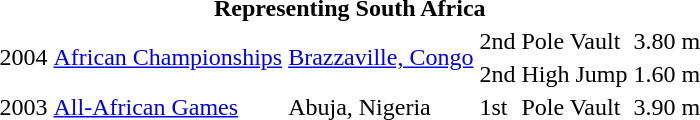<table>
<tr>
<th colspan="6">Representing South Africa</th>
</tr>
<tr>
<td rowspan=2>2004</td>
<td rowspan=2><a href='#'>African Championships</a></td>
<td rowspan=2><a href='#'>Brazzaville, Congo</a></td>
<td>2nd</td>
<td>Pole Vault</td>
<td>3.80 m</td>
</tr>
<tr>
<td>2nd</td>
<td>High Jump</td>
<td>1.60 m</td>
</tr>
<tr>
<td rowspan=4>2003</td>
<td rowspan=2><a href='#'>All-African Games</a></td>
<td rowspan=2>Abuja, Nigeria</td>
<td>1st</td>
<td>Pole Vault</td>
<td>3.90 m</td>
</tr>
</table>
